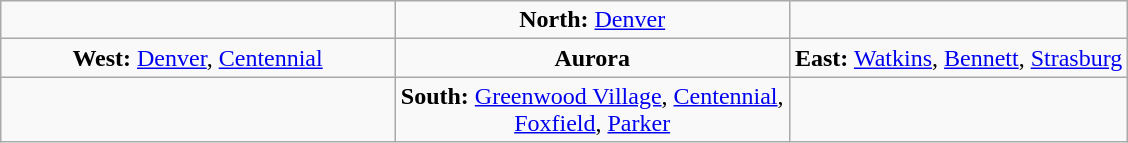<table class="wikitable" style="margin:auto;">
<tr>
<td style="width:35%; text-align:center;"></td>
<td style="width:30%; text-align:center;"><strong>North:</strong> <a href='#'>Denver</a></td>
<td style="width:35%; text-align:center;"></td>
</tr>
<tr>
<td style="width:10%; text-align:center;"><strong>West:</strong> <a href='#'>Denver</a>, <a href='#'>Centennial</a></td>
<td style="width:35%; text-align:center;"><strong>Aurora</strong></td>
<td style="width:30%; text-align:center;"><strong>East:</strong> <a href='#'>Watkins</a>, <a href='#'>Bennett</a>, <a href='#'>Strasburg</a></td>
</tr>
<tr>
<td style="width:35%; text-align:center;"></td>
<td style="width:30%; text-align:center;"><strong>South:</strong> <a href='#'>Greenwood Village</a>, <a href='#'>Centennial</a>,<br><a href='#'>Foxfield</a>, <a href='#'>Parker</a></td>
<td style="width:35%; text-align:center;"></td>
</tr>
</table>
